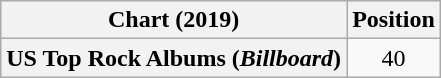<table class="wikitable plainrowheaders" style="text-align:center">
<tr>
<th scope="col">Chart (2019)</th>
<th scope="col">Position</th>
</tr>
<tr>
<th scope="row">US Top Rock Albums (<em>Billboard</em>)</th>
<td>40</td>
</tr>
</table>
